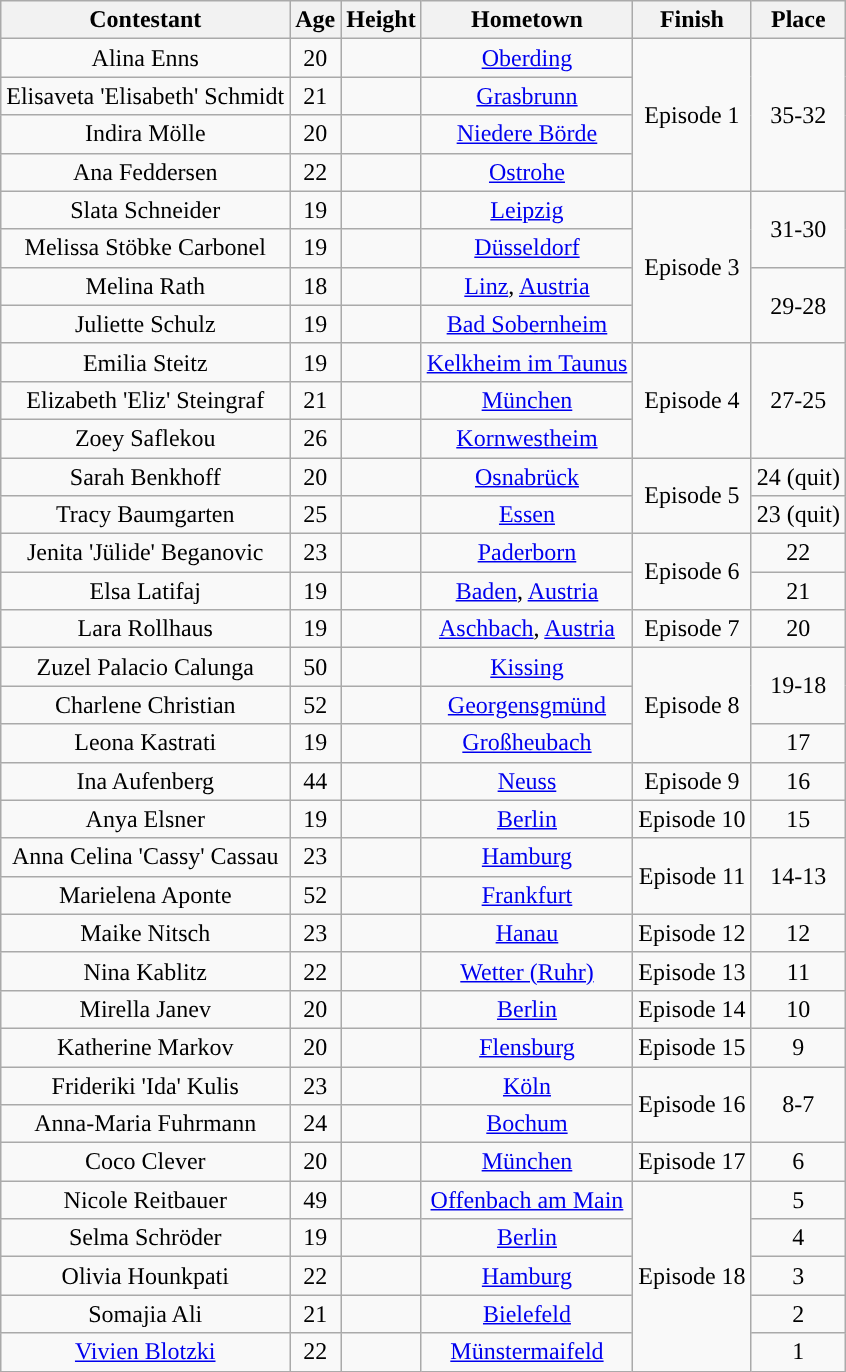<table class="wikitable sortable" style="text-align:center;">
<tr>
<th>Contestant</th>
<th>Age</th>
<th>Height</th>
<th>Hometown</th>
<th>Finish</th>
<th>Place</th>
</tr>
<tr>
<td>Alina Enns</td>
<td>20</td>
<td></td>
<td><a href='#'>Oberding</a></td>
<td rowspan="4">Episode 1</td>
<td rowspan="4">35-32</td>
</tr>
<tr>
<td>Elisaveta 'Elisabeth' Schmidt</td>
<td>21</td>
<td></td>
<td><a href='#'>Grasbrunn</a></td>
</tr>
<tr>
<td>Indira Mölle</td>
<td>20</td>
<td></td>
<td><a href='#'>Niedere Börde</a></td>
</tr>
<tr>
<td>Ana Feddersen</td>
<td>22</td>
<td></td>
<td><a href='#'>Ostrohe</a></td>
</tr>
<tr>
<td>Slata Schneider</td>
<td>19</td>
<td></td>
<td><a href='#'>Leipzig</a></td>
<td rowspan="4">Episode 3</td>
<td rowspan="2">31-30</td>
</tr>
<tr>
<td>Melissa Stöbke Carbonel</td>
<td>19</td>
<td></td>
<td><a href='#'>Düsseldorf</a></td>
</tr>
<tr>
<td>Melina Rath</td>
<td>18</td>
<td></td>
<td><a href='#'>Linz</a>, <a href='#'>Austria</a></td>
<td rowspan="2">29-28</td>
</tr>
<tr>
<td>Juliette Schulz</td>
<td>19</td>
<td></td>
<td><a href='#'>Bad Sobernheim</a></td>
</tr>
<tr>
<td>Emilia Steitz</td>
<td>19</td>
<td></td>
<td><a href='#'>Kelkheim im Taunus</a></td>
<td rowspan="3">Episode 4</td>
<td rowspan="3">27-25</td>
</tr>
<tr>
<td>Elizabeth 'Eliz' Steingraf</td>
<td>21</td>
<td></td>
<td><a href='#'>München</a></td>
</tr>
<tr>
<td>Zoey Saflekou</td>
<td>26</td>
<td></td>
<td><a href='#'>Kornwestheim</a></td>
</tr>
<tr>
<td>Sarah Benkhoff</td>
<td>20</td>
<td></td>
<td><a href='#'>Osnabrück</a></td>
<td rowspan="2">Episode 5</td>
<td>24 (quit)</td>
</tr>
<tr>
<td>Tracy Baumgarten</td>
<td>25</td>
<td></td>
<td><a href='#'>Essen</a></td>
<td>23 (quit)</td>
</tr>
<tr>
<td>Jenita 'Jülide' Beganovic</td>
<td>23</td>
<td></td>
<td><a href='#'>Paderborn</a></td>
<td rowspan="2">Episode 6</td>
<td>22</td>
</tr>
<tr>
<td>Elsa Latifaj</td>
<td>19</td>
<td></td>
<td><a href='#'>Baden</a>, <a href='#'>Austria</a></td>
<td>21</td>
</tr>
<tr>
<td>Lara Rollhaus</td>
<td>19</td>
<td></td>
<td><a href='#'>Aschbach</a>, <a href='#'>Austria</a></td>
<td>Episode 7</td>
<td>20</td>
</tr>
<tr>
<td>Zuzel Palacio Calunga</td>
<td>50</td>
<td></td>
<td><a href='#'>Kissing</a></td>
<td rowspan="3">Episode 8</td>
<td rowspan="2">19-18</td>
</tr>
<tr>
<td>Charlene Christian</td>
<td>52</td>
<td></td>
<td><a href='#'>Georgensgmünd</a></td>
</tr>
<tr>
<td>Leona Kastrati</td>
<td>19</td>
<td></td>
<td><a href='#'>Großheubach</a></td>
<td>17</td>
</tr>
<tr>
<td>Ina Aufenberg</td>
<td>44</td>
<td></td>
<td><a href='#'>Neuss</a></td>
<td>Episode 9</td>
<td>16</td>
</tr>
<tr>
<td>Anya Elsner</td>
<td>19</td>
<td></td>
<td><a href='#'>Berlin</a></td>
<td>Episode 10</td>
<td>15</td>
</tr>
<tr>
<td>Anna Celina 'Cassy' Cassau</td>
<td>23</td>
<td></td>
<td><a href='#'>Hamburg</a></td>
<td rowspan="2">Episode 11</td>
<td rowspan="2">14-13</td>
</tr>
<tr>
<td>Marielena Aponte</td>
<td>52</td>
<td></td>
<td><a href='#'>Frankfurt</a></td>
</tr>
<tr>
<td>Maike Nitsch</td>
<td>23</td>
<td></td>
<td><a href='#'>Hanau</a></td>
<td>Episode 12</td>
<td>12</td>
</tr>
<tr>
<td>Nina Kablitz</td>
<td>22</td>
<td></td>
<td><a href='#'>Wetter (Ruhr)</a></td>
<td>Episode 13</td>
<td>11</td>
</tr>
<tr>
<td>Mirella Janev</td>
<td>20</td>
<td></td>
<td><a href='#'>Berlin</a></td>
<td>Episode 14</td>
<td>10</td>
</tr>
<tr>
<td>Katherine Markov</td>
<td>20</td>
<td></td>
<td><a href='#'>Flensburg</a></td>
<td>Episode 15</td>
<td>9</td>
</tr>
<tr>
<td>Frideriki 'Ida' Kulis</td>
<td>23</td>
<td></td>
<td><a href='#'>Köln</a></td>
<td rowspan="2">Episode 16</td>
<td rowspan="2">8-7</td>
</tr>
<tr>
<td>Anna-Maria Fuhrmann</td>
<td>24</td>
<td></td>
<td><a href='#'>Bochum</a></td>
</tr>
<tr>
<td>Coco Clever</td>
<td>20</td>
<td></td>
<td><a href='#'>München</a></td>
<td>Episode 17</td>
<td>6</td>
</tr>
<tr>
<td>Nicole Reitbauer</td>
<td>49</td>
<td></td>
<td><a href='#'>Offenbach am Main</a></td>
<td rowspan="5">Episode 18</td>
<td>5</td>
</tr>
<tr>
<td>Selma Schröder</td>
<td>19</td>
<td></td>
<td><a href='#'>Berlin</a></td>
<td>4</td>
</tr>
<tr>
<td>Olivia Hounkpati</td>
<td>22</td>
<td></td>
<td><a href='#'>Hamburg</a></td>
<td>3</td>
</tr>
<tr>
<td>Somajia Ali</td>
<td>21</td>
<td></td>
<td><a href='#'>Bielefeld</a></td>
<td>2</td>
</tr>
<tr>
<td><a href='#'>Vivien Blotzki</a></td>
<td>22</td>
<td></td>
<td><a href='#'>Münstermaifeld</a></td>
<td>1</td>
</tr>
</table>
